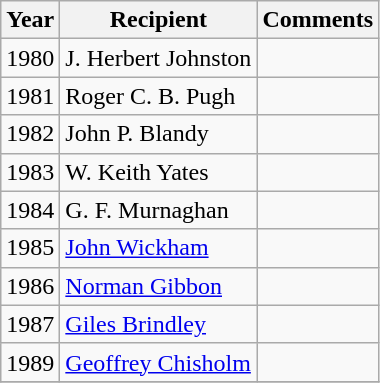<table class="wikitable">
<tr>
<th>Year</th>
<th>Recipient</th>
<th>Comments</th>
</tr>
<tr>
<td>1980</td>
<td>J. Herbert Johnston</td>
<td></td>
</tr>
<tr>
<td>1981</td>
<td>Roger C. B. Pugh</td>
<td></td>
</tr>
<tr>
<td>1982</td>
<td>John P. Blandy</td>
<td></td>
</tr>
<tr>
<td>1983</td>
<td>W. Keith Yates</td>
<td></td>
</tr>
<tr>
<td>1984</td>
<td>G. F. Murnaghan</td>
<td></td>
</tr>
<tr>
<td>1985</td>
<td><a href='#'>John Wickham</a></td>
<td></td>
</tr>
<tr>
<td>1986</td>
<td><a href='#'>Norman Gibbon</a></td>
<td></td>
</tr>
<tr>
<td>1987</td>
<td><a href='#'>Giles Brindley</a></td>
<td></td>
</tr>
<tr>
<td>1989</td>
<td><a href='#'>Geoffrey Chisholm</a></td>
<td></td>
</tr>
<tr>
</tr>
</table>
